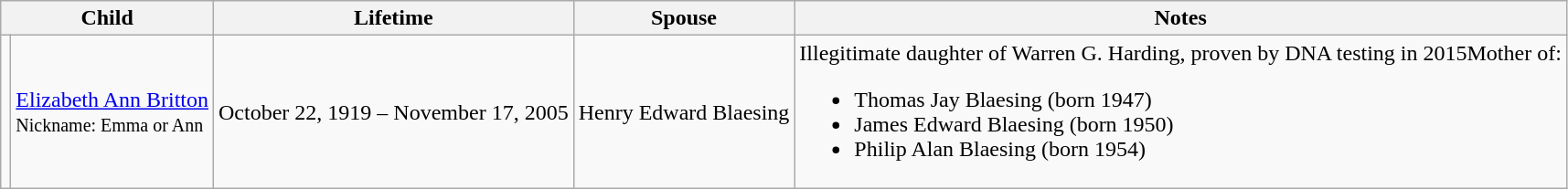<table class="wikitable">
<tr>
<th colspan="2">Child</th>
<th>Lifetime</th>
<th>Spouse</th>
<th>Notes</th>
</tr>
<tr>
<td></td>
<td><a href='#'>Elizabeth Ann Britton</a><br><small>Nickname: Emma or Ann</small></td>
<td>October 22, 1919 – November 17, 2005</td>
<td>Henry Edward Blaesing</td>
<td>Illegitimate daughter of Warren G. Harding, proven by DNA testing in 2015Mother of:<br><ul><li>Thomas Jay Blaesing (born 1947)</li><li>James Edward Blaesing (born 1950)</li><li>Philip Alan Blaesing (born 1954)</li></ul></td>
</tr>
</table>
